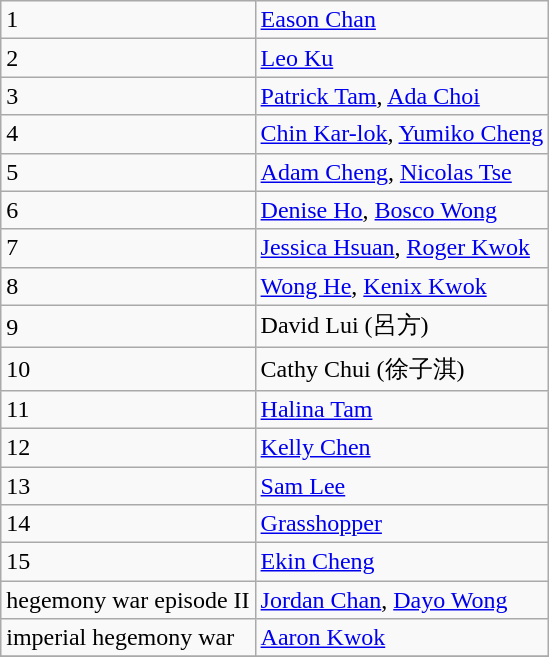<table class="wikitable">
<tr>
<td>1</td>
<td><a href='#'>Eason Chan</a></td>
</tr>
<tr>
<td>2</td>
<td><a href='#'>Leo Ku</a></td>
</tr>
<tr>
<td>3</td>
<td><a href='#'>Patrick Tam</a>, <a href='#'>Ada Choi</a></td>
</tr>
<tr>
<td>4</td>
<td><a href='#'>Chin Kar-lok</a>, <a href='#'>Yumiko Cheng</a></td>
</tr>
<tr>
<td>5</td>
<td><a href='#'>Adam Cheng</a>, <a href='#'>Nicolas Tse</a></td>
</tr>
<tr>
<td>6</td>
<td><a href='#'>Denise Ho</a>, <a href='#'>Bosco Wong</a></td>
</tr>
<tr>
<td>7</td>
<td><a href='#'>Jessica Hsuan</a>, <a href='#'>Roger Kwok</a></td>
</tr>
<tr>
<td>8</td>
<td><a href='#'>Wong He</a>, <a href='#'>Kenix Kwok</a></td>
</tr>
<tr>
<td>9</td>
<td>David Lui (呂方)</td>
</tr>
<tr>
<td>10</td>
<td>Cathy Chui (徐子淇)</td>
</tr>
<tr>
<td>11</td>
<td><a href='#'>Halina Tam</a></td>
</tr>
<tr>
<td>12</td>
<td><a href='#'>Kelly Chen</a></td>
</tr>
<tr>
<td>13</td>
<td><a href='#'>Sam Lee</a></td>
</tr>
<tr>
<td>14</td>
<td><a href='#'>Grasshopper</a></td>
</tr>
<tr>
<td>15</td>
<td><a href='#'>Ekin Cheng</a></td>
</tr>
<tr>
<td>hegemony war episode II</td>
<td><a href='#'>Jordan Chan</a>, <a href='#'>Dayo Wong</a></td>
</tr>
<tr>
<td>imperial hegemony war</td>
<td><a href='#'>Aaron Kwok</a></td>
</tr>
<tr>
</tr>
</table>
